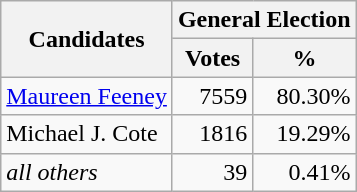<table class=wikitable>
<tr>
<th colspan=1 rowspan=2><strong>Candidates</strong></th>
<th colspan=2><strong>General Election</strong></th>
</tr>
<tr>
<th>Votes</th>
<th>%</th>
</tr>
<tr>
<td><a href='#'>Maureen Feeney</a></td>
<td align="right">7559</td>
<td align="right">80.30%</td>
</tr>
<tr>
<td>Michael J. Cote</td>
<td align="right">1816</td>
<td align="right">19.29%</td>
</tr>
<tr>
<td><em>all others</em></td>
<td align="right">39</td>
<td align="right">0.41%</td>
</tr>
</table>
